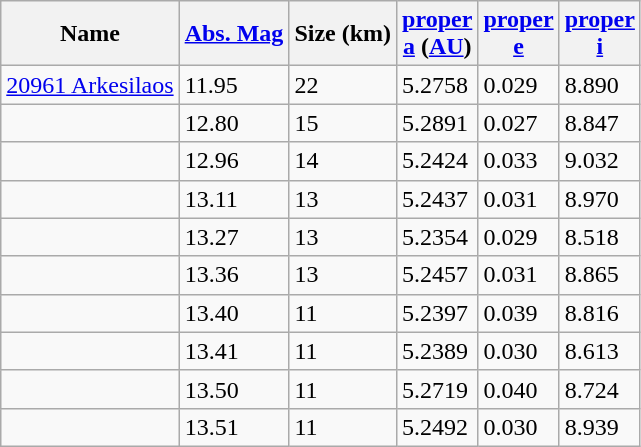<table class="wikitable sortable">
<tr>
<th>Name</th>
<th><a href='#'>Abs. Mag</a></th>
<th>Size (km)</th>
<th><a href='#'>proper<br>a</a> (<a href='#'>AU</a>)</th>
<th><a href='#'>proper<br>e</a></th>
<th><a href='#'>proper<br>i</a></th>
</tr>
<tr>
<td><a href='#'>20961 Arkesilaos</a></td>
<td>11.95</td>
<td>22</td>
<td>5.2758</td>
<td>0.029</td>
<td>8.890</td>
</tr>
<tr>
<td></td>
<td>12.80</td>
<td>15</td>
<td>5.2891</td>
<td>0.027</td>
<td>8.847</td>
</tr>
<tr>
<td></td>
<td>12.96</td>
<td>14</td>
<td>5.2424</td>
<td>0.033</td>
<td>9.032</td>
</tr>
<tr>
<td></td>
<td>13.11</td>
<td>13</td>
<td>5.2437</td>
<td>0.031</td>
<td>8.970</td>
</tr>
<tr>
<td></td>
<td>13.27</td>
<td>13</td>
<td>5.2354</td>
<td>0.029</td>
<td>8.518</td>
</tr>
<tr>
<td></td>
<td>13.36</td>
<td>13</td>
<td>5.2457</td>
<td>0.031</td>
<td>8.865</td>
</tr>
<tr>
<td></td>
<td>13.40</td>
<td>11</td>
<td>5.2397</td>
<td>0.039</td>
<td>8.816</td>
</tr>
<tr>
<td></td>
<td>13.41</td>
<td>11</td>
<td>5.2389</td>
<td>0.030</td>
<td>8.613</td>
</tr>
<tr>
<td></td>
<td>13.50</td>
<td>11</td>
<td>5.2719</td>
<td>0.040</td>
<td>8.724</td>
</tr>
<tr>
<td></td>
<td>13.51</td>
<td>11</td>
<td>5.2492</td>
<td>0.030</td>
<td>8.939</td>
</tr>
</table>
